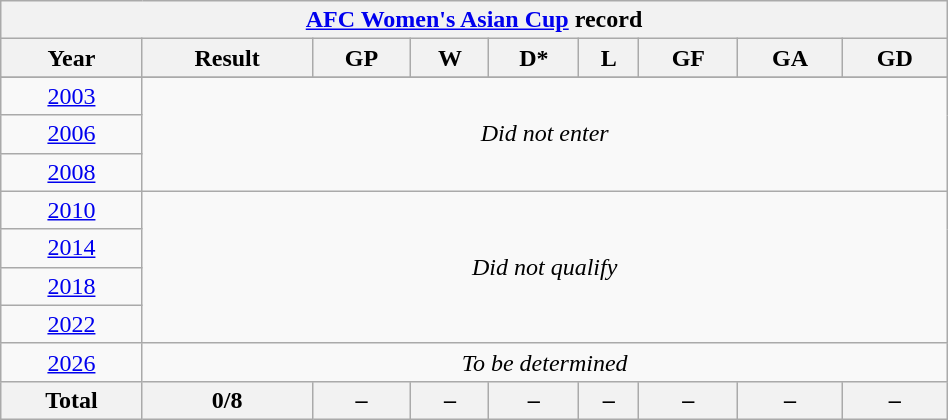<table class="wikitable" style="text-align: center; width:50%;">
<tr>
<th colspan=9><a href='#'>AFC Women's Asian Cup</a> record</th>
</tr>
<tr>
<th>Year</th>
<th>Result</th>
<th>GP</th>
<th>W</th>
<th>D*</th>
<th>L</th>
<th>GF</th>
<th>GA</th>
<th>GD</th>
</tr>
<tr>
</tr>
<tr>
<td> <a href='#'>2003</a></td>
<td colspan="8" rowspan="3"><em>Did not enter</em></td>
</tr>
<tr>
<td> <a href='#'>2006</a></td>
</tr>
<tr>
<td> <a href='#'>2008</a></td>
</tr>
<tr>
<td> <a href='#'>2010</a></td>
<td colspan="8" rowspan="4"><em>Did not qualify</em></td>
</tr>
<tr>
<td> <a href='#'>2014</a></td>
</tr>
<tr>
<td> <a href='#'>2018</a></td>
</tr>
<tr>
<td> <a href='#'>2022</a></td>
</tr>
<tr>
<td> <a href='#'>2026</a></td>
<td colspan="8"><em>To be determined</em></td>
</tr>
<tr>
<th>Total</th>
<th>0/8</th>
<th>–</th>
<th>–</th>
<th>–</th>
<th>–</th>
<th>–</th>
<th>–</th>
<th>–</th>
</tr>
</table>
